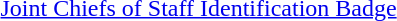<table>
<tr>
<td></td>
<td><a href='#'>Joint Chiefs of Staff Identification Badge</a></td>
</tr>
</table>
